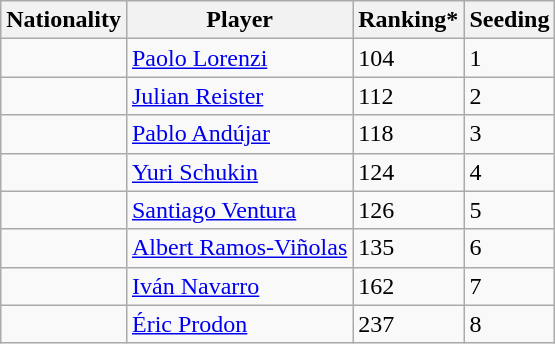<table class="wikitable" border="1">
<tr>
<th>Nationality</th>
<th>Player</th>
<th>Ranking*</th>
<th>Seeding</th>
</tr>
<tr>
<td></td>
<td><a href='#'>Paolo Lorenzi</a></td>
<td>104</td>
<td>1</td>
</tr>
<tr>
<td></td>
<td><a href='#'>Julian Reister</a></td>
<td>112</td>
<td>2</td>
</tr>
<tr>
<td></td>
<td><a href='#'>Pablo Andújar</a></td>
<td>118</td>
<td>3</td>
</tr>
<tr>
<td></td>
<td><a href='#'>Yuri Schukin</a></td>
<td>124</td>
<td>4</td>
</tr>
<tr>
<td></td>
<td><a href='#'>Santiago Ventura</a></td>
<td>126</td>
<td>5</td>
</tr>
<tr>
<td></td>
<td><a href='#'>Albert Ramos-Viñolas</a></td>
<td>135</td>
<td>6</td>
</tr>
<tr>
<td></td>
<td><a href='#'>Iván Navarro</a></td>
<td>162</td>
<td>7</td>
</tr>
<tr>
<td></td>
<td><a href='#'>Éric Prodon</a></td>
<td>237</td>
<td>8</td>
</tr>
</table>
